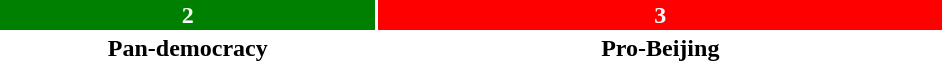<table style="width:50%; text-align:center;">
<tr style="color:white;">
<td style="background:green; width:40%;"><strong>2</strong></td>
<td style="background:red; width:60%;"><strong>3</strong></td>
</tr>
<tr>
<td><span><strong>Pan-democracy</strong></span></td>
<td><span><strong>Pro-Beijing</strong></span></td>
</tr>
</table>
